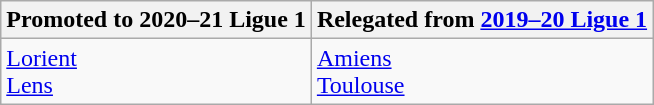<table class="wikitable">
<tr>
<th>Promoted to 2020–21 Ligue 1</th>
<th>Relegated from <a href='#'>2019–20 Ligue 1</a></th>
</tr>
<tr>
<td><a href='#'>Lorient</a><br><a href='#'>Lens</a></td>
<td><a href='#'>Amiens</a><br><a href='#'>Toulouse</a></td>
</tr>
</table>
